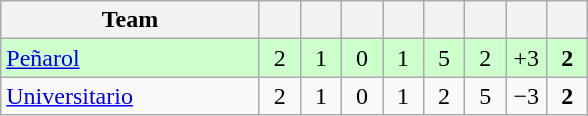<table class="wikitable" style="text-align: center;">
<tr>
<th width=165>Team</th>
<th width=20></th>
<th width=20></th>
<th width=20></th>
<th width=20></th>
<th width=20></th>
<th width=20></th>
<th width=20></th>
<th width=20></th>
</tr>
<tr bgcolor=#CCFFCC>
<td align=left> <a href='#'>Peñarol</a></td>
<td>2</td>
<td>1</td>
<td>0</td>
<td>1</td>
<td>5</td>
<td>2</td>
<td>+3</td>
<td><strong>2</strong></td>
</tr>
<tr>
<td align=left> <a href='#'>Universitario</a></td>
<td>2</td>
<td>1</td>
<td>0</td>
<td>1</td>
<td>2</td>
<td>5</td>
<td>−3</td>
<td><strong>2</strong></td>
</tr>
</table>
